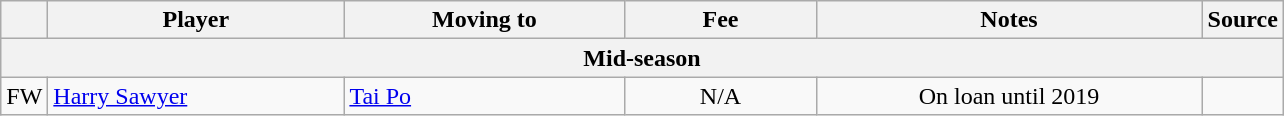<table class="wikitable sortable">
<tr>
<th style="width:20px;"></th>
<th style="width:190px;">Player</th>
<th style="width:180px;">Moving to</th>
<th style="width:120px;" class="unsortable">Fee</th>
<th style="width:250px;" class="unsortable">Notes</th>
<th style="width:20px;" class="unsortable">Source</th>
</tr>
<tr>
<th colspan="6">Mid-season</th>
</tr>
<tr>
<td align="center">FW</td>
<td> <a href='#'>Harry Sawyer</a></td>
<td> <a href='#'>Tai Po</a></td>
<td align="center">N/A</td>
<td align="center">On loan until 2019</td>
<td></td>
</tr>
</table>
